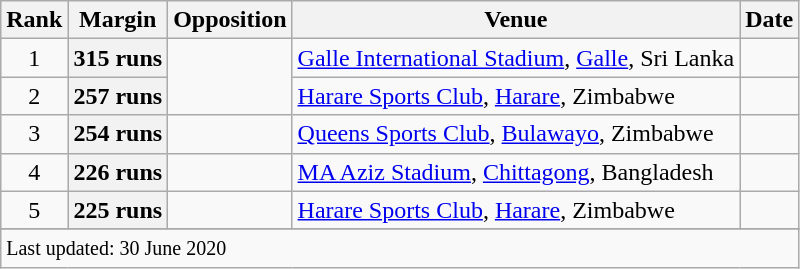<table class="wikitable plainrowheaders sortable">
<tr>
<th scope=col>Rank</th>
<th scope=col>Margin</th>
<th scope=col>Opposition</th>
<th scope=col>Venue</th>
<th scope=col>Date</th>
</tr>
<tr>
<td align=center>1</td>
<th scope=row style="text-align:center;">315 runs</th>
<td rowspan=2></td>
<td><a href='#'>Galle International Stadium</a>, <a href='#'>Galle</a>, Sri Lanka</td>
<td></td>
</tr>
<tr>
<td align=center>2</td>
<th scope=row style=text-align:center;>257 runs</th>
<td><a href='#'>Harare Sports Club</a>, <a href='#'>Harare</a>, Zimbabwe</td>
<td></td>
</tr>
<tr>
<td align=center>3</td>
<th scope=row style=text-align:center;>254 runs</th>
<td></td>
<td><a href='#'>Queens Sports Club</a>, <a href='#'>Bulawayo</a>, Zimbabwe</td>
<td></td>
</tr>
<tr>
<td align=center>4</td>
<th scope=row style=text-align:center;>226 runs</th>
<td></td>
<td><a href='#'>MA Aziz Stadium</a>, <a href='#'>Chittagong</a>, Bangladesh</td>
<td></td>
</tr>
<tr>
<td align=center>5</td>
<th scope=row style=text-align:center;>225 runs</th>
<td></td>
<td><a href='#'>Harare Sports Club</a>, <a href='#'>Harare</a>, Zimbabwe</td>
<td></td>
</tr>
<tr>
</tr>
<tr class=sortbottom>
<td colspan=5><small>Last updated: 30 June 2020</small></td>
</tr>
</table>
